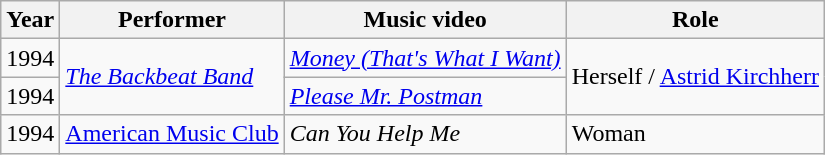<table class="wikitable sortable">
<tr>
<th>Year</th>
<th>Performer</th>
<th>Music video</th>
<th>Role</th>
</tr>
<tr>
<td>1994</td>
<td rowspan=2><em><a href='#'>The Backbeat Band</a></em></td>
<td><em><a href='#'>Money (That's What I Want)</a></em></td>
<td rowspan=2>Herself / <a href='#'>Astrid Kirchherr</a></td>
</tr>
<tr>
<td>1994</td>
<td><em><a href='#'>Please Mr. Postman</a></em></td>
</tr>
<tr>
<td>1994</td>
<td><a href='#'>American Music Club</a></td>
<td><em>Can You Help Me</em></td>
<td>Woman</td>
</tr>
</table>
